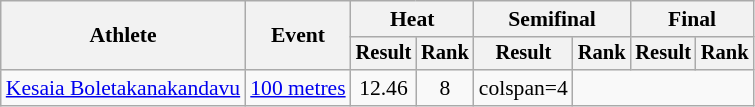<table class="wikitable" style="font-size:90%">
<tr>
<th rowspan="2">Athlete</th>
<th rowspan="2">Event</th>
<th colspan="2">Heat</th>
<th colspan="2">Semifinal</th>
<th colspan="2">Final</th>
</tr>
<tr style="font-size:95%">
<th>Result</th>
<th>Rank</th>
<th>Result</th>
<th>Rank</th>
<th>Result</th>
<th>Rank</th>
</tr>
<tr align=center>
<td align=left><a href='#'>Kesaia Boletakanakandavu</a></td>
<td align=left><a href='#'>100 metres</a></td>
<td>12.46 </td>
<td>8</td>
<td>colspan=4 </td>
</tr>
</table>
